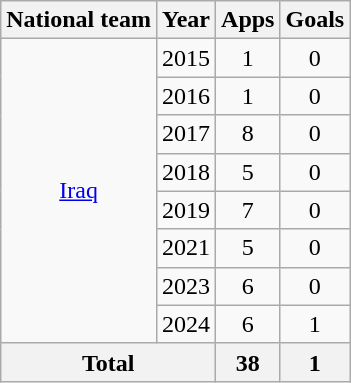<table class=wikitable style=text-align:center>
<tr>
<th>National team</th>
<th>Year</th>
<th>Apps</th>
<th>Goals</th>
</tr>
<tr>
<td rowspan="8"><a href='#'>Iraq</a></td>
<td>2015</td>
<td>1</td>
<td>0</td>
</tr>
<tr>
<td>2016</td>
<td>1</td>
<td>0</td>
</tr>
<tr>
<td>2017</td>
<td>8</td>
<td>0</td>
</tr>
<tr>
<td>2018</td>
<td>5</td>
<td>0</td>
</tr>
<tr>
<td>2019</td>
<td>7</td>
<td>0</td>
</tr>
<tr>
<td>2021</td>
<td>5</td>
<td>0</td>
</tr>
<tr>
<td>2023</td>
<td>6</td>
<td>0</td>
</tr>
<tr>
<td>2024</td>
<td>6</td>
<td>1</td>
</tr>
<tr>
<th colspan="2">Total</th>
<th>38</th>
<th>1</th>
</tr>
</table>
